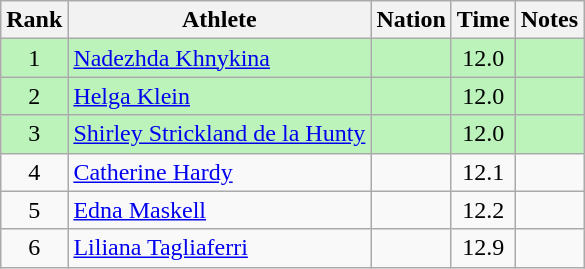<table class="wikitable sortable" style="text-align:center">
<tr>
<th>Rank</th>
<th>Athlete</th>
<th>Nation</th>
<th>Time</th>
<th>Notes</th>
</tr>
<tr bgcolor=bbf3bb>
<td>1</td>
<td align="left"><a href='#'>Nadezhda Khnykina</a></td>
<td align="left"></td>
<td>12.0</td>
<td></td>
</tr>
<tr bgcolor=bbf3bb>
<td>2</td>
<td align="left"><a href='#'>Helga Klein</a></td>
<td align="left"></td>
<td>12.0</td>
<td></td>
</tr>
<tr bgcolor=bbf3bb>
<td>3</td>
<td align="left"><a href='#'>Shirley Strickland de la Hunty</a></td>
<td align="left"></td>
<td>12.0</td>
<td></td>
</tr>
<tr>
<td>4</td>
<td align="left"><a href='#'>Catherine Hardy</a></td>
<td align="left"></td>
<td>12.1</td>
<td></td>
</tr>
<tr>
<td>5</td>
<td align="left"><a href='#'>Edna Maskell</a></td>
<td align="left"></td>
<td>12.2</td>
<td></td>
</tr>
<tr>
<td>6</td>
<td align="left"><a href='#'>Liliana Tagliaferri</a></td>
<td align="left"></td>
<td>12.9</td>
<td></td>
</tr>
</table>
